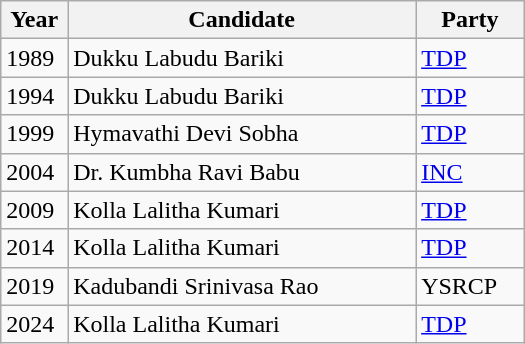<table class="wikitable" width="350px">
<tr>
<th width="50px">Year</th>
<th width="600px">Candidate</th>
<th width="100">Party</th>
</tr>
<tr>
<td>1989</td>
<td>Dukku Labudu Bariki</td>
<td><a href='#'>TDP</a></td>
</tr>
<tr>
<td>1994</td>
<td>Dukku Labudu Bariki</td>
<td><a href='#'>TDP</a></td>
</tr>
<tr>
<td>1999</td>
<td>Hymavathi Devi Sobha</td>
<td><a href='#'>TDP</a></td>
</tr>
<tr>
<td>2004</td>
<td>Dr. Kumbha Ravi Babu</td>
<td><a href='#'>INC</a></td>
</tr>
<tr>
<td>2009</td>
<td>Kolla Lalitha Kumari</td>
<td><a href='#'>TDP</a></td>
</tr>
<tr>
<td>2014</td>
<td>Kolla Lalitha Kumari</td>
<td><a href='#'>TDP</a></td>
</tr>
<tr>
<td>2019</td>
<td>Kadubandi Srinivasa Rao</td>
<td>YSRCP</td>
</tr>
<tr>
<td>2024</td>
<td>Kolla Lalitha Kumari</td>
<td><a href='#'>TDP</a></td>
</tr>
</table>
